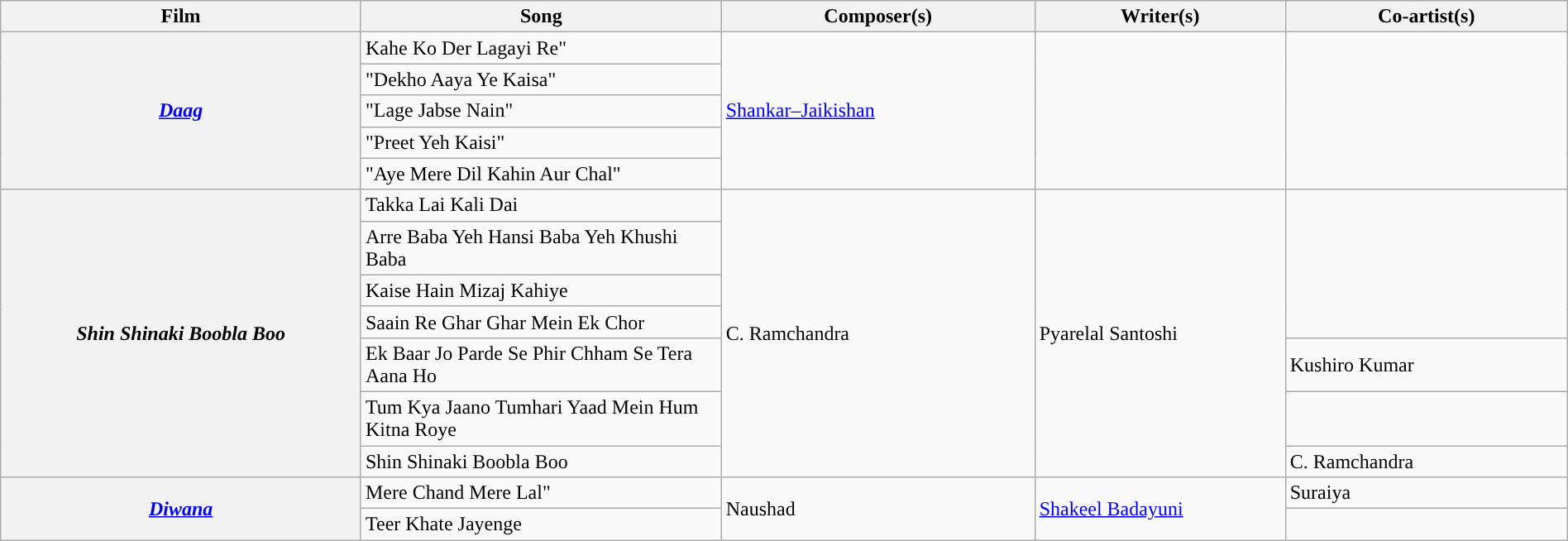<table class="wikitable plainrowheaders" style="width:100%; textcolor:#000">
<tr style="background:#b0e0e66;">
<th scope="col" style="width:23%;"><strong>Film</strong></th>
<th scope="col" style="width:23%;"><strong>Song</strong></th>
<th scope="col" style="width:20%;"><strong>Composer(s)</strong></th>
<th scope="col" style="width:16%;"><strong>Writer(s)</strong></th>
<th scope="col" style="width:18%;"><strong>Co-artist(s)</strong></th>
</tr>
<tr>
<th rowspan=5><em><a href='#'>Daag</a></em></th>
<td>Kahe Ko Der Lagayi Re"</td>
<td rowspan=5><a href='#'>Shankar–Jaikishan</a></td>
<td rowspan=5></td>
<td rowspan=5></td>
</tr>
<tr>
<td>"Dekho Aaya Ye Kaisa"</td>
</tr>
<tr>
<td>"Lage Jabse Nain"</td>
</tr>
<tr>
<td>"Preet Yeh Kaisi"</td>
</tr>
<tr>
<td>"Aye Mere Dil Kahin Aur Chal"</td>
</tr>
<tr>
<th Rowspan=7><em>Shin Shinaki Boobla Boo</em></th>
<td>Takka Lai Kali Dai</td>
<td rowspan=7>C. Ramchandra</td>
<td rowspan=7>Pyarelal Santoshi</td>
<td rowspan=4></td>
</tr>
<tr>
<td>Arre Baba Yeh Hansi Baba Yeh Khushi Baba</td>
</tr>
<tr>
<td>Kaise Hain Mizaj Kahiye</td>
</tr>
<tr>
<td>Saain Re Ghar Ghar Mein Ek Chor</td>
</tr>
<tr>
<td>Ek Baar Jo Parde Se Phir Chham Se Tera Aana Ho</td>
<td>Kushiro Kumar</td>
</tr>
<tr>
<td>Tum Kya Jaano Tumhari Yaad Mein Hum Kitna Roye</td>
<td></td>
</tr>
<tr>
<td>Shin Shinaki Boobla Boo</td>
<td>C. Ramchandra</td>
</tr>
<tr>
<th Rowspan=2><em><a href='#'>Diwana</a></em></th>
<td>Mere Chand Mere Lal"</td>
<td rowspan=2>Naushad</td>
<td rowspan=2><a href='#'>Shakeel Badayuni</a></td>
<td>Suraiya</td>
</tr>
<tr>
<td>Teer Khate Jayenge</td>
<td></td>
</tr>
</table>
